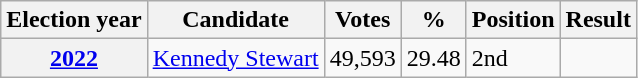<table class="wikitable sortable">
<tr>
<th>Election year</th>
<th>Candidate</th>
<th>Votes</th>
<th>%</th>
<th>Position</th>
<th>Result</th>
</tr>
<tr>
<th><a href='#'>2022</a></th>
<td><a href='#'>Kennedy Stewart</a></td>
<td>49,593</td>
<td>29.48</td>
<td> 2nd</td>
<td></td>
</tr>
</table>
